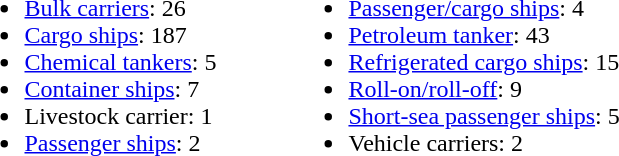<table>
<tr valign=top>
<td><br><ul><li><a href='#'>Bulk carriers</a>: 26</li><li><a href='#'>Cargo ships</a>: 187</li><li><a href='#'>Chemical tankers</a>: 5</li><li><a href='#'>Container ships</a>: 7</li><li>Livestock carrier: 1</li><li><a href='#'>Passenger ships</a>: 2</li></ul></td>
<td width=40></td>
<td><br><ul><li><a href='#'>Passenger/cargo ships</a>: 4</li><li><a href='#'>Petroleum tanker</a>: 43</li><li><a href='#'>Refrigerated cargo ships</a>: 15</li><li><a href='#'>Roll-on/roll-off</a>: 9</li><li><a href='#'>Short-sea passenger ships</a>: 5</li><li>Vehicle carriers: 2</li></ul></td>
</tr>
</table>
